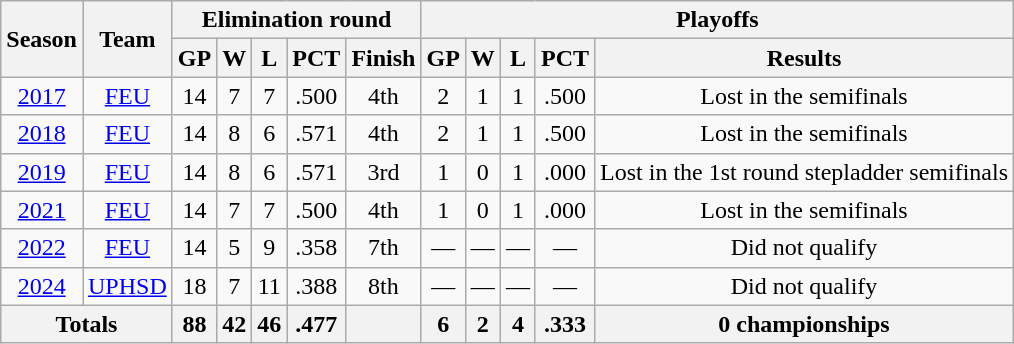<table class=wikitable style="text-align:center">
<tr>
<th rowspan=2>Season</th>
<th rowspan=2>Team</th>
<th colspan="5">Elimination round</th>
<th colspan="5">Playoffs</th>
</tr>
<tr>
<th>GP</th>
<th>W</th>
<th>L</th>
<th>PCT</th>
<th>Finish</th>
<th>GP</th>
<th>W</th>
<th>L</th>
<th>PCT</th>
<th>Results</th>
</tr>
<tr>
<td><a href='#'>2017</a></td>
<td><a href='#'>FEU</a></td>
<td>14</td>
<td>7</td>
<td>7</td>
<td>.500</td>
<td>4th</td>
<td>2</td>
<td>1</td>
<td>1</td>
<td>.500</td>
<td>Lost in the semifinals</td>
</tr>
<tr>
<td><a href='#'>2018</a></td>
<td><a href='#'>FEU</a></td>
<td>14</td>
<td>8</td>
<td>6</td>
<td>.571</td>
<td>4th</td>
<td>2</td>
<td>1</td>
<td>1</td>
<td>.500</td>
<td>Lost in the semifinals</td>
</tr>
<tr>
<td><a href='#'>2019</a></td>
<td><a href='#'>FEU</a></td>
<td>14</td>
<td>8</td>
<td>6</td>
<td>.571</td>
<td>3rd</td>
<td>1</td>
<td>0</td>
<td>1</td>
<td>.000</td>
<td>Lost in the 1st round stepladder semifinals</td>
</tr>
<tr>
<td><a href='#'>2021</a></td>
<td><a href='#'>FEU</a></td>
<td>14</td>
<td>7</td>
<td>7</td>
<td>.500</td>
<td>4th</td>
<td>1</td>
<td>0</td>
<td>1</td>
<td>.000</td>
<td>Lost in the semifinals</td>
</tr>
<tr>
<td><a href='#'>2022</a></td>
<td><a href='#'>FEU</a></td>
<td>14</td>
<td>5</td>
<td>9</td>
<td>.358</td>
<td>7th</td>
<td>—</td>
<td>—</td>
<td>—</td>
<td>—</td>
<td>Did not qualify</td>
</tr>
<tr>
<td><a href='#'>2024</a></td>
<td><a href='#'>UPHSD</a></td>
<td>18</td>
<td>7</td>
<td>11</td>
<td>.388</td>
<td>8th</td>
<td>—</td>
<td>—</td>
<td>—</td>
<td>—</td>
<td>Did not qualify</td>
</tr>
<tr>
<th colspan=2>Totals</th>
<th>88</th>
<th>42</th>
<th>46</th>
<th>.477</th>
<th></th>
<th>6</th>
<th>2</th>
<th>4</th>
<th>.333</th>
<th>0 championships</th>
</tr>
</table>
